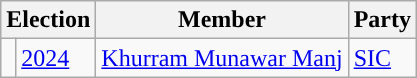<table class="wikitable">
<tr>
<th colspan="2">Election</th>
<th>Member</th>
<th>Party</th>
</tr>
<tr>
<td style="background-color: "></td>
<td><a href='#'>2024</a></td>
<td><a href='#'>Khurram Munawar Manj</a></td>
<td><a href='#'>SIC</a></td>
</tr>
</table>
